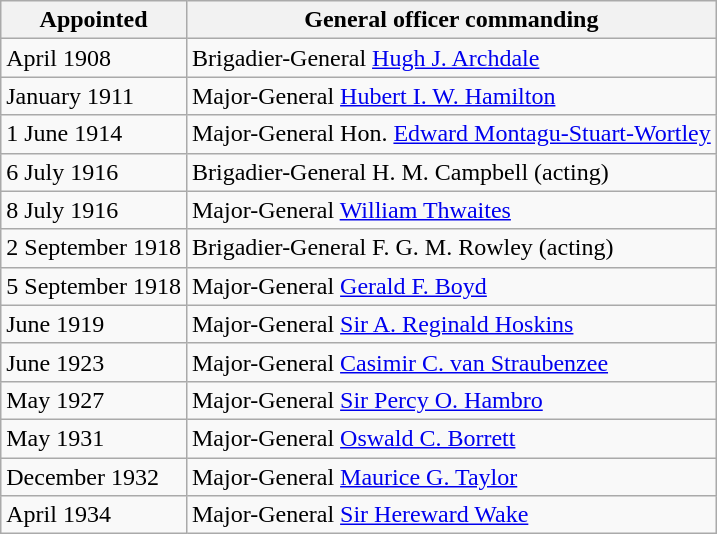<table class="wikitable" style="text-align: left; border-spacing: 2px; border: 1px solid darkgray;">
<tr>
<th>Appointed</th>
<th>General officer commanding</th>
</tr>
<tr>
<td>April 1908</td>
<td>Brigadier-General <a href='#'>Hugh J. Archdale</a></td>
</tr>
<tr>
<td>January 1911</td>
<td>Major-General <a href='#'>Hubert I. W. Hamilton</a></td>
</tr>
<tr>
<td>1 June 1914</td>
<td>Major-General Hon. <a href='#'>Edward Montagu-Stuart-Wortley</a></td>
</tr>
<tr>
<td>6 July 1916</td>
<td>Brigadier-General H. M. Campbell (acting)</td>
</tr>
<tr>
<td>8 July 1916</td>
<td>Major-General <a href='#'>William Thwaites</a></td>
</tr>
<tr>
<td>2 September 1918</td>
<td>Brigadier-General F. G. M. Rowley (acting)</td>
</tr>
<tr>
<td>5 September 1918</td>
<td>Major-General <a href='#'>Gerald F. Boyd</a></td>
</tr>
<tr>
<td>June 1919</td>
<td>Major-General <a href='#'>Sir A. Reginald Hoskins</a></td>
</tr>
<tr>
<td>June 1923</td>
<td>Major-General <a href='#'>Casimir C. van Straubenzee</a></td>
</tr>
<tr>
<td>May 1927</td>
<td>Major-General <a href='#'>Sir Percy O. Hambro</a></td>
</tr>
<tr>
<td>May 1931</td>
<td>Major-General <a href='#'>Oswald C. Borrett</a></td>
</tr>
<tr>
<td>December 1932</td>
<td>Major-General <a href='#'>Maurice G. Taylor</a></td>
</tr>
<tr>
<td>April 1934</td>
<td>Major-General <a href='#'>Sir Hereward Wake</a></td>
</tr>
</table>
